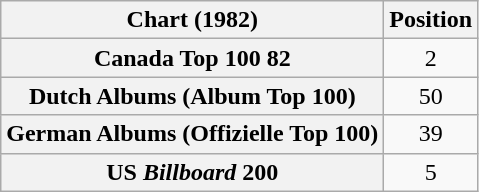<table class="wikitable sortable plainrowheaders" style="text-align:center">
<tr>
<th scope="col">Chart (1982)</th>
<th scope="col">Position</th>
</tr>
<tr>
<th scope="row">Canada Top 100 82</th>
<td>2</td>
</tr>
<tr>
<th scope="row">Dutch Albums (Album Top 100)</th>
<td>50</td>
</tr>
<tr>
<th scope="row">German Albums (Offizielle Top 100)</th>
<td>39</td>
</tr>
<tr>
<th scope="row">US <em>Billboard</em> 200</th>
<td>5</td>
</tr>
</table>
